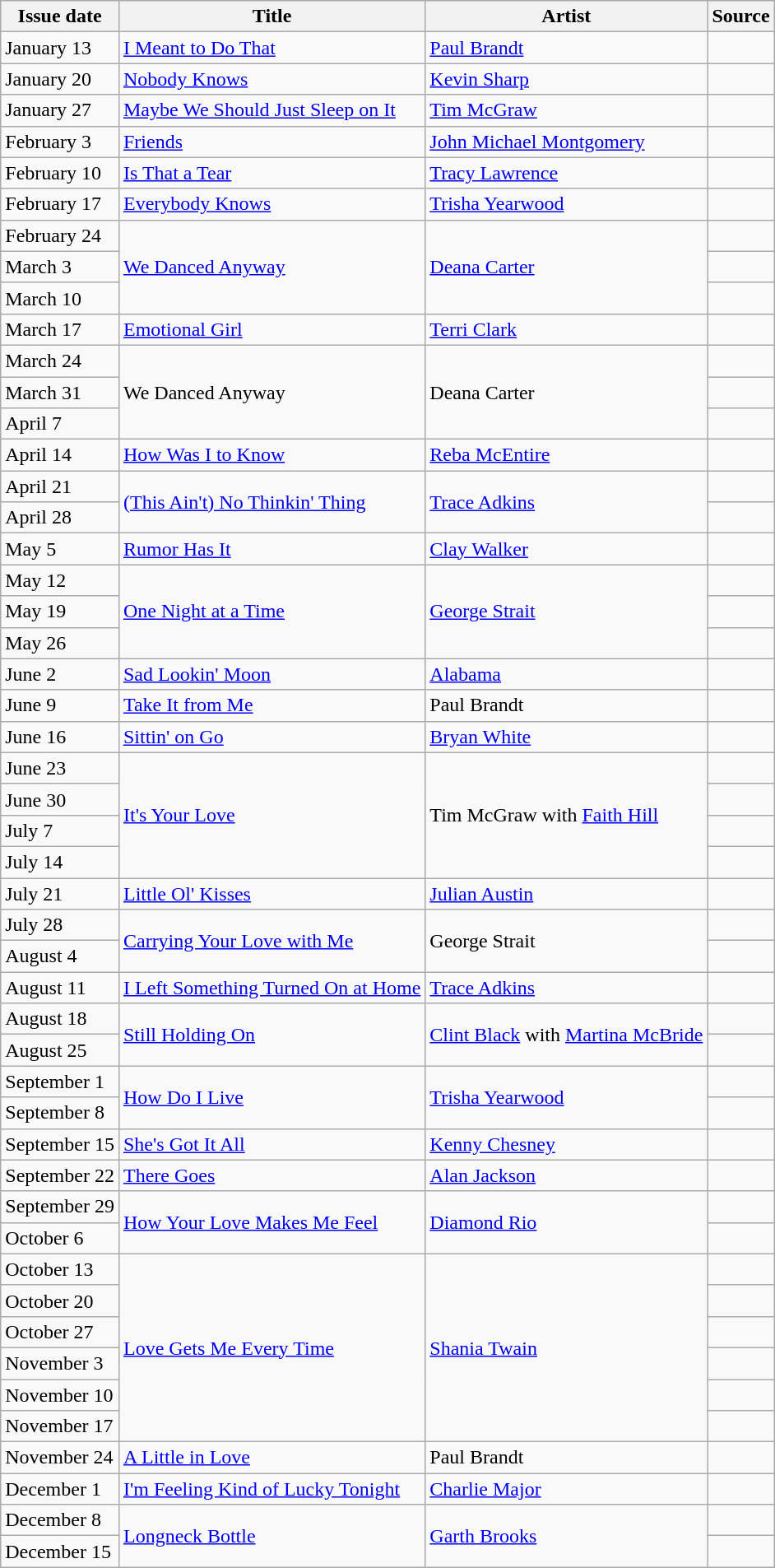<table class="wikitable">
<tr>
<th>Issue date</th>
<th>Title</th>
<th>Artist</th>
<th>Source</th>
</tr>
<tr>
<td>January 13</td>
<td><a href='#'>I Meant to Do That</a></td>
<td><a href='#'>Paul Brandt</a></td>
<td align=center></td>
</tr>
<tr>
<td>January 20</td>
<td><a href='#'>Nobody Knows</a></td>
<td><a href='#'>Kevin Sharp</a></td>
<td align=center></td>
</tr>
<tr>
<td>January 27</td>
<td><a href='#'>Maybe We Should Just Sleep on It</a></td>
<td><a href='#'>Tim McGraw</a></td>
<td align=center></td>
</tr>
<tr>
<td>February 3</td>
<td><a href='#'>Friends</a></td>
<td><a href='#'>John Michael Montgomery</a></td>
<td align=center></td>
</tr>
<tr>
<td>February 10</td>
<td><a href='#'>Is That a Tear</a></td>
<td><a href='#'>Tracy Lawrence</a></td>
<td align=center></td>
</tr>
<tr>
<td>February 17</td>
<td><a href='#'>Everybody Knows</a></td>
<td><a href='#'>Trisha Yearwood</a></td>
<td align=center></td>
</tr>
<tr>
<td>February 24</td>
<td rowspan=3><a href='#'>We Danced Anyway</a></td>
<td rowspan=3><a href='#'>Deana Carter</a></td>
<td align=center></td>
</tr>
<tr>
<td>March 3</td>
<td align=center></td>
</tr>
<tr>
<td>March 10</td>
<td align=center></td>
</tr>
<tr>
<td>March 17</td>
<td><a href='#'>Emotional Girl</a></td>
<td><a href='#'>Terri Clark</a></td>
<td align=center></td>
</tr>
<tr>
<td>March 24</td>
<td rowspan=3>We Danced Anyway</td>
<td rowspan=3>Deana Carter</td>
<td align=center></td>
</tr>
<tr>
<td>March 31</td>
<td align=center></td>
</tr>
<tr>
<td>April 7</td>
<td align=center></td>
</tr>
<tr>
<td>April 14</td>
<td><a href='#'>How Was I to Know</a></td>
<td><a href='#'>Reba McEntire</a></td>
<td align=center></td>
</tr>
<tr>
<td>April 21</td>
<td rowspan=2><a href='#'>(This Ain't) No Thinkin' Thing</a></td>
<td rowspan=2><a href='#'>Trace Adkins</a></td>
<td align=center></td>
</tr>
<tr>
<td>April 28</td>
<td align=center></td>
</tr>
<tr>
<td>May 5</td>
<td><a href='#'>Rumor Has It</a></td>
<td><a href='#'>Clay Walker</a></td>
<td align=center></td>
</tr>
<tr>
<td>May 12</td>
<td rowspan=3><a href='#'>One Night at a Time</a></td>
<td rowspan=3><a href='#'>George Strait</a></td>
<td align=center></td>
</tr>
<tr>
<td>May 19</td>
<td align=center></td>
</tr>
<tr>
<td>May 26</td>
<td align=center></td>
</tr>
<tr>
<td>June 2</td>
<td><a href='#'>Sad Lookin' Moon</a></td>
<td><a href='#'>Alabama</a></td>
<td align=center></td>
</tr>
<tr>
<td>June 9</td>
<td><a href='#'>Take It from Me</a></td>
<td>Paul Brandt</td>
<td align=center></td>
</tr>
<tr>
<td>June 16</td>
<td><a href='#'>Sittin' on Go</a></td>
<td><a href='#'>Bryan White</a></td>
<td align=center></td>
</tr>
<tr>
<td>June 23</td>
<td rowspan=4><a href='#'>It's Your Love</a></td>
<td rowspan=4>Tim McGraw with <a href='#'>Faith Hill</a></td>
<td align=center></td>
</tr>
<tr>
<td>June 30</td>
<td align=center></td>
</tr>
<tr>
<td>July 7</td>
<td align=center></td>
</tr>
<tr>
<td>July 14</td>
<td align=center></td>
</tr>
<tr>
<td>July 21</td>
<td><a href='#'>Little Ol' Kisses</a></td>
<td><a href='#'>Julian Austin</a></td>
<td align=center></td>
</tr>
<tr>
<td>July 28</td>
<td rowspan=2><a href='#'>Carrying Your Love with Me</a></td>
<td rowspan=2>George Strait</td>
<td align=center></td>
</tr>
<tr>
<td>August 4</td>
<td align=center></td>
</tr>
<tr>
<td>August 11</td>
<td><a href='#'>I Left Something Turned On at Home</a></td>
<td><a href='#'>Trace Adkins</a></td>
<td align=center></td>
</tr>
<tr>
<td>August 18</td>
<td rowspan=2><a href='#'>Still Holding On</a></td>
<td rowspan=2><a href='#'>Clint Black</a> with <a href='#'>Martina McBride</a></td>
<td align=center></td>
</tr>
<tr>
<td>August 25</td>
<td align=center></td>
</tr>
<tr>
<td>September 1</td>
<td rowspan=2><a href='#'>How Do I Live</a></td>
<td rowspan=2><a href='#'>Trisha Yearwood</a></td>
<td align=center></td>
</tr>
<tr>
<td>September 8</td>
<td align=center></td>
</tr>
<tr>
<td>September 15</td>
<td><a href='#'>She's Got It All</a></td>
<td><a href='#'>Kenny Chesney</a></td>
<td align=center></td>
</tr>
<tr>
<td>September 22</td>
<td><a href='#'>There Goes</a></td>
<td><a href='#'>Alan Jackson</a></td>
<td align=center></td>
</tr>
<tr>
<td>September 29</td>
<td rowspan=2><a href='#'>How Your Love Makes Me Feel</a></td>
<td rowspan=2><a href='#'>Diamond Rio</a></td>
<td align=center></td>
</tr>
<tr>
<td>October 6</td>
<td align=center></td>
</tr>
<tr>
<td>October 13</td>
<td rowspan=6><a href='#'>Love Gets Me Every Time</a></td>
<td rowspan=6><a href='#'>Shania Twain</a></td>
<td align=center></td>
</tr>
<tr>
<td>October 20</td>
<td align=center></td>
</tr>
<tr>
<td>October 27</td>
<td align=center></td>
</tr>
<tr>
<td>November 3</td>
<td align=center></td>
</tr>
<tr>
<td>November 10</td>
<td align=center></td>
</tr>
<tr>
<td>November 17</td>
<td align=center></td>
</tr>
<tr>
<td>November 24</td>
<td><a href='#'>A Little in Love</a></td>
<td>Paul Brandt</td>
<td align=center></td>
</tr>
<tr>
<td>December 1</td>
<td><a href='#'>I'm Feeling Kind of Lucky Tonight</a></td>
<td><a href='#'>Charlie Major</a></td>
<td align=center></td>
</tr>
<tr>
<td>December 8</td>
<td rowspan=2><a href='#'>Longneck Bottle</a></td>
<td rowspan=2><a href='#'>Garth Brooks</a></td>
<td align=center></td>
</tr>
<tr>
<td>December 15</td>
<td align=center></td>
</tr>
</table>
